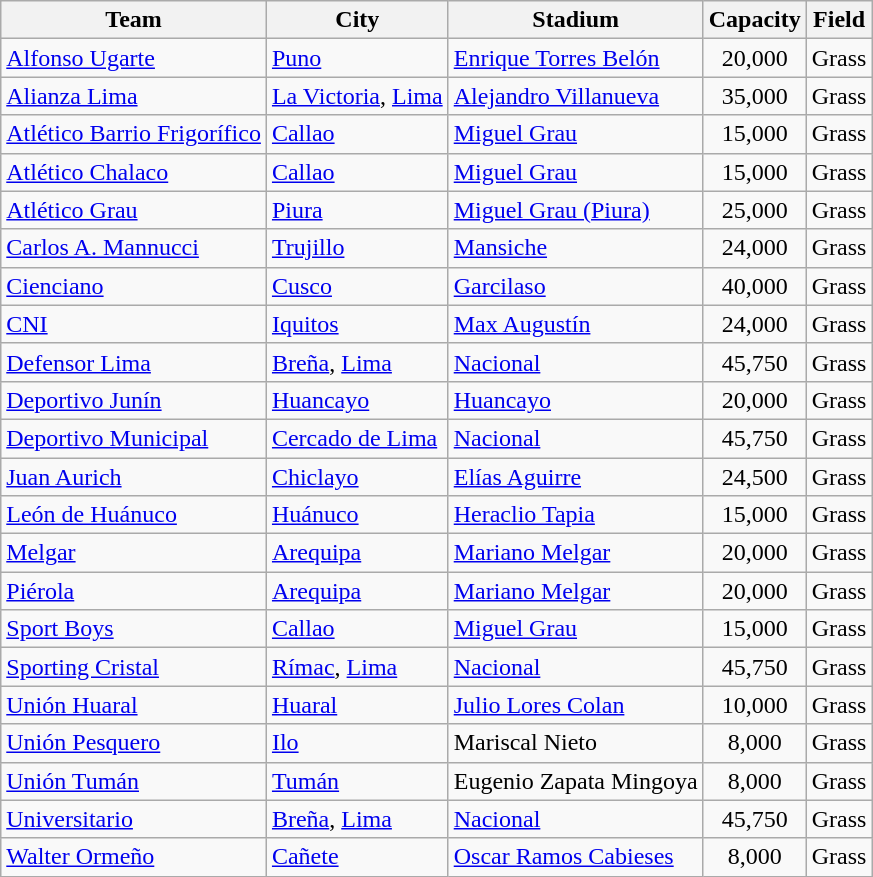<table class="wikitable sortable">
<tr>
<th>Team</th>
<th>City</th>
<th>Stadium</th>
<th>Capacity</th>
<th>Field</th>
</tr>
<tr>
<td><a href='#'>Alfonso Ugarte</a></td>
<td><a href='#'>Puno</a></td>
<td><a href='#'>Enrique Torres Belón</a></td>
<td align="center">20,000</td>
<td>Grass</td>
</tr>
<tr>
<td><a href='#'>Alianza Lima</a></td>
<td><a href='#'>La Victoria</a>, <a href='#'>Lima</a></td>
<td><a href='#'>Alejandro Villanueva</a></td>
<td align="center">35,000</td>
<td>Grass</td>
</tr>
<tr>
<td><a href='#'>Atlético Barrio Frigorífico</a></td>
<td><a href='#'>Callao</a></td>
<td><a href='#'>Miguel Grau</a></td>
<td align="center">15,000</td>
<td>Grass</td>
</tr>
<tr>
<td><a href='#'>Atlético Chalaco</a></td>
<td><a href='#'>Callao</a></td>
<td><a href='#'>Miguel Grau</a></td>
<td align="center">15,000</td>
<td>Grass</td>
</tr>
<tr>
<td><a href='#'>Atlético Grau</a></td>
<td><a href='#'>Piura</a></td>
<td><a href='#'>Miguel Grau (Piura)</a></td>
<td align="center">25,000</td>
<td>Grass</td>
</tr>
<tr>
<td><a href='#'>Carlos A. Mannucci</a></td>
<td><a href='#'>Trujillo</a></td>
<td><a href='#'>Mansiche</a></td>
<td align="center">24,000</td>
<td>Grass</td>
</tr>
<tr>
<td><a href='#'>Cienciano</a></td>
<td><a href='#'>Cusco</a></td>
<td><a href='#'>Garcilaso</a></td>
<td align="center">40,000</td>
<td>Grass</td>
</tr>
<tr>
<td><a href='#'>CNI</a></td>
<td><a href='#'>Iquitos</a></td>
<td><a href='#'>Max Augustín</a></td>
<td align="center">24,000</td>
<td>Grass</td>
</tr>
<tr>
<td><a href='#'>Defensor Lima</a></td>
<td><a href='#'>Breña</a>, <a href='#'>Lima</a></td>
<td><a href='#'>Nacional</a></td>
<td align="center">45,750</td>
<td>Grass</td>
</tr>
<tr>
<td><a href='#'>Deportivo Junín</a></td>
<td><a href='#'>Huancayo</a></td>
<td><a href='#'>Huancayo</a></td>
<td align="center">20,000</td>
<td>Grass</td>
</tr>
<tr>
<td><a href='#'>Deportivo Municipal</a></td>
<td><a href='#'>Cercado de Lima</a></td>
<td><a href='#'>Nacional</a></td>
<td align="center">45,750</td>
<td>Grass</td>
</tr>
<tr>
<td><a href='#'>Juan Aurich</a></td>
<td><a href='#'>Chiclayo</a></td>
<td><a href='#'>Elías Aguirre</a></td>
<td align="center">24,500</td>
<td>Grass</td>
</tr>
<tr>
<td><a href='#'>León de Huánuco</a></td>
<td><a href='#'>Huánuco</a></td>
<td><a href='#'>Heraclio Tapia</a></td>
<td align="center">15,000</td>
<td>Grass</td>
</tr>
<tr>
<td><a href='#'>Melgar</a></td>
<td><a href='#'>Arequipa</a></td>
<td><a href='#'>Mariano Melgar</a></td>
<td align="center">20,000</td>
<td>Grass</td>
</tr>
<tr>
<td><a href='#'>Piérola</a></td>
<td><a href='#'>Arequipa</a></td>
<td><a href='#'>Mariano Melgar</a></td>
<td align="center">20,000</td>
<td>Grass</td>
</tr>
<tr>
<td><a href='#'>Sport Boys</a></td>
<td><a href='#'>Callao</a></td>
<td><a href='#'>Miguel Grau</a></td>
<td align="center">15,000</td>
<td>Grass</td>
</tr>
<tr>
<td><a href='#'>Sporting Cristal</a></td>
<td><a href='#'>Rímac</a>, <a href='#'>Lima</a></td>
<td><a href='#'>Nacional</a></td>
<td align="center">45,750</td>
<td>Grass</td>
</tr>
<tr>
<td><a href='#'>Unión Huaral</a></td>
<td><a href='#'>Huaral</a></td>
<td><a href='#'>Julio Lores Colan</a></td>
<td align="center">10,000</td>
<td>Grass</td>
</tr>
<tr>
<td><a href='#'>Unión Pesquero</a></td>
<td><a href='#'>Ilo</a></td>
<td>Mariscal Nieto</td>
<td align="center">8,000</td>
<td>Grass</td>
</tr>
<tr>
<td><a href='#'>Unión Tumán</a></td>
<td><a href='#'>Tumán</a></td>
<td>Eugenio Zapata Mingoya</td>
<td align="center">8,000</td>
<td>Grass</td>
</tr>
<tr>
<td><a href='#'>Universitario</a></td>
<td><a href='#'>Breña</a>, <a href='#'>Lima</a></td>
<td><a href='#'>Nacional</a></td>
<td align="center">45,750</td>
<td>Grass</td>
</tr>
<tr>
<td><a href='#'>Walter Ormeño</a></td>
<td><a href='#'>Cañete</a></td>
<td><a href='#'>Oscar Ramos Cabieses</a></td>
<td align="center">8,000</td>
<td>Grass</td>
</tr>
</table>
